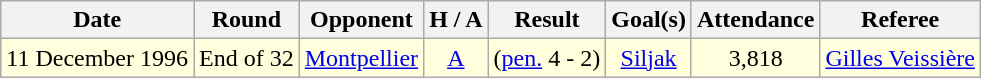<table class="wikitable" style="text-align:center">
<tr>
<th class="wikitable">Date</th>
<th>Round</th>
<th>Opponent</th>
<th>H / A</th>
<th>Result</th>
<th>Goal(s)</th>
<th>Attendance</th>
<th>Referee</th>
</tr>
<tr style="background:#ffd;">
<td>11 December 1996</td>
<td>End of 32</td>
<td><a href='#'>Montpellier</a></td>
<td><a href='#'>A</a></td>
<td> (<a href='#'>pen.</a> 4 - 2)</td>
<td><a href='#'>Siljak</a> </td>
<td>3,818</td>
<td><a href='#'>Gilles Veissière</a></td>
</tr>
</table>
